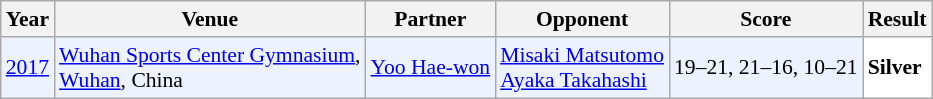<table class="sortable wikitable" style="font-size: 90%;">
<tr>
<th>Year</th>
<th>Venue</th>
<th>Partner</th>
<th>Opponent</th>
<th>Score</th>
<th>Result</th>
</tr>
<tr style="background:#ECF2FF">
<td align="center"><a href='#'>2017</a></td>
<td align="left"><a href='#'>Wuhan Sports Center Gymnasium</a>,<br><a href='#'>Wuhan</a>, China</td>
<td align="left"> <a href='#'>Yoo Hae-won</a></td>
<td align="left"> <a href='#'>Misaki Matsutomo</a><br> <a href='#'>Ayaka Takahashi</a></td>
<td align="left">19–21, 21–16, 10–21</td>
<td style="text-align:left; background:white"> <strong>Silver</strong></td>
</tr>
</table>
